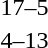<table style="text-align:center">
<tr>
<th width=200></th>
<th width=100></th>
<th width=200></th>
</tr>
<tr>
<td align=right><strong></strong></td>
<td>17–5</td>
<td align=left></td>
</tr>
<tr>
<td align=right></td>
<td>4–13</td>
<td align=left><strong></strong></td>
</tr>
</table>
